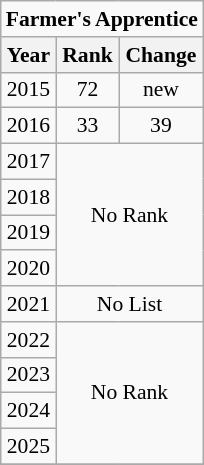<table class="wikitable" style="font-size: 90%; text-align: center;">
<tr>
<td colspan="3"><strong>Farmer's Apprentice</strong></td>
</tr>
<tr>
<th>Year</th>
<th>Rank</th>
<th>Change</th>
</tr>
<tr>
<td>2015</td>
<td>72</td>
<td>new</td>
</tr>
<tr>
<td>2016</td>
<td>33</td>
<td> 39</td>
</tr>
<tr>
<td>2017</td>
<td colspan="2" rowspan="4"> No Rank</td>
</tr>
<tr>
<td>2018</td>
</tr>
<tr>
<td>2019</td>
</tr>
<tr>
<td>2020</td>
</tr>
<tr>
<td>2021</td>
<td colspan="2">No List</td>
</tr>
<tr>
<td>2022</td>
<td colspan="2" rowspan="4"> No Rank</td>
</tr>
<tr>
<td>2023</td>
</tr>
<tr>
<td>2024</td>
</tr>
<tr>
<td>2025</td>
</tr>
<tr>
</tr>
</table>
